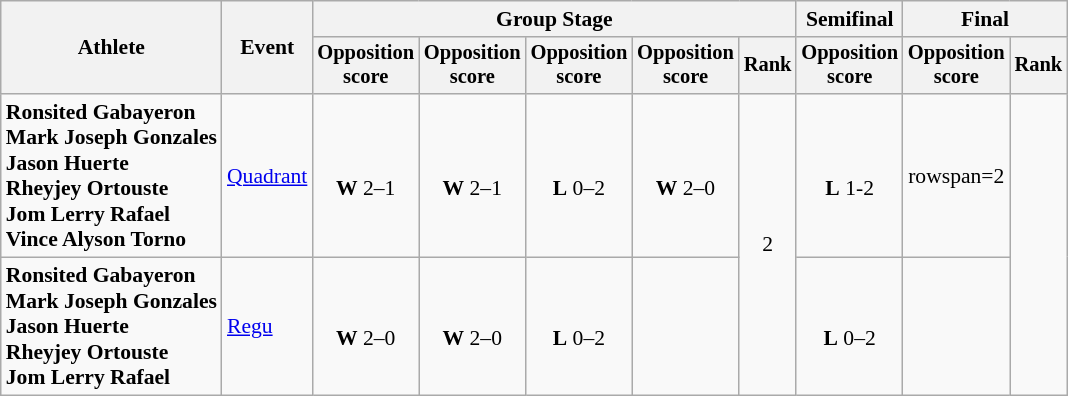<table class=wikitable style="font-size:90%; text-align:center">
<tr>
<th rowspan=2>Athlete</th>
<th rowspan=2>Event</th>
<th colspan=5>Group Stage</th>
<th>Semifinal</th>
<th colspan=2>Final</th>
</tr>
<tr style="font-size:95%">
<th>Opposition<br>score</th>
<th>Opposition<br>score</th>
<th>Opposition<br>score</th>
<th>Opposition<br>score</th>
<th>Rank</th>
<th>Opposition<br>score</th>
<th>Opposition<br>score</th>
<th>Rank</th>
</tr>
<tr>
<td align=left><strong>Ronsited Gabayeron<br>Mark Joseph Gonzales<br>Jason Huerte<br>Rheyjey Ortouste<br>Jom Lerry Rafael<br>Vince Alyson Torno</strong></td>
<td align=left><a href='#'>Quadrant</a></td>
<td><br><strong>W</strong> 2–1</td>
<td><br><strong>W</strong> 2–1</td>
<td><br><strong>L</strong> 0–2</td>
<td><br><strong>W</strong> 2–0</td>
<td rowspan=2>2 <strong></strong></td>
<td><br><strong>L</strong> 1-2</td>
<td>rowspan=2 </td>
<td rowspan=2></td>
</tr>
<tr>
<td align=left><strong>Ronsited Gabayeron<br>Mark Joseph Gonzales<br>Jason Huerte<br>Rheyjey Ortouste<br>Jom Lerry Rafael</strong></td>
<td align=left><a href='#'>Regu</a></td>
<td><br><strong>W</strong> 2–0</td>
<td><br><strong>W</strong> 2–0</td>
<td><br><strong>L</strong> 0–2</td>
<td></td>
<td><br><strong>L</strong> 0–2</td>
</tr>
</table>
